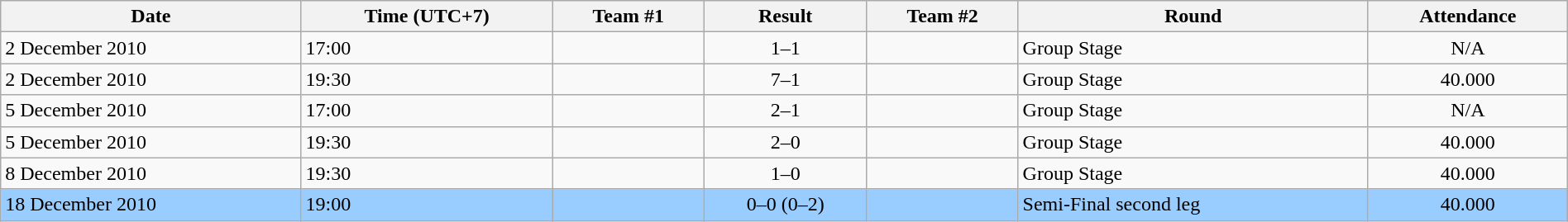<table class="wikitable" style="text-align:left; width:100%;">
<tr>
<th>Date</th>
<th>Time (UTC+7)</th>
<th>Team #1</th>
<th>Result</th>
<th>Team #2</th>
<th>Round</th>
<th>Attendance</th>
</tr>
<tr>
<td>2 December 2010</td>
<td>17:00</td>
<td></td>
<td style="text-align:center;">1–1</td>
<td></td>
<td>Group Stage</td>
<td style="text-align:center;">N/A</td>
</tr>
<tr>
<td>2 December 2010</td>
<td>19:30</td>
<td></td>
<td style="text-align:center;">7–1</td>
<td></td>
<td>Group Stage</td>
<td style="text-align:center;">40.000</td>
</tr>
<tr>
<td>5 December 2010</td>
<td>17:00</td>
<td></td>
<td style="text-align:center;">2–1</td>
<td></td>
<td>Group Stage</td>
<td style="text-align:center;">N/A</td>
</tr>
<tr>
<td>5 December 2010</td>
<td>19:30</td>
<td></td>
<td style="text-align:center;">2–0</td>
<td></td>
<td>Group Stage</td>
<td style="text-align:center;">40.000</td>
</tr>
<tr>
<td>8 December 2010</td>
<td>19:30</td>
<td></td>
<td style="text-align:center;">1–0</td>
<td></td>
<td>Group Stage</td>
<td style="text-align:center;">40.000</td>
</tr>
<tr bgcolor=#9acdff>
<td>18 December 2010</td>
<td>19:00</td>
<td></td>
<td style="text-align:center;">0–0 (0–2)</td>
<td></td>
<td>Semi-Final second leg</td>
<td style="text-align:center;">40.000</td>
</tr>
</table>
